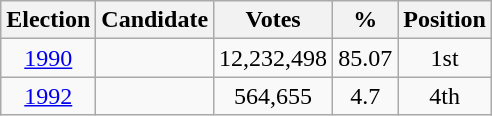<table class=wikitable style=text-align:center>
<tr>
<th>Election</th>
<th>Candidate</th>
<th>Votes</th>
<th>%</th>
<th>Position</th>
</tr>
<tr>
<td><a href='#'>1990</a></td>
<td></td>
<td>12,232,498</td>
<td>85.07</td>
<td>1st</td>
</tr>
<tr>
<td><a href='#'>1992</a></td>
<td></td>
<td>564,655</td>
<td>4.7</td>
<td>4th</td>
</tr>
</table>
